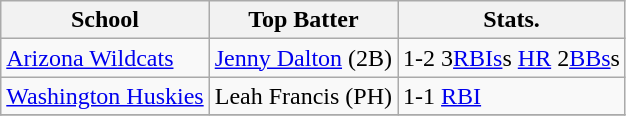<table class="wikitable">
<tr>
<th>School</th>
<th>Top Batter</th>
<th>Stats.</th>
</tr>
<tr>
<td><a href='#'>Arizona Wildcats</a></td>
<td><a href='#'>Jenny Dalton</a> (2B)</td>
<td>1-2  3<a href='#'>RBIs</a>s  <a href='#'>HR</a>  2<a href='#'>BBs</a>s</td>
</tr>
<tr>
<td><a href='#'>Washington Huskies</a></td>
<td>Leah Francis (PH)</td>
<td>1-1  <a href='#'>RBI</a></td>
</tr>
<tr>
</tr>
</table>
